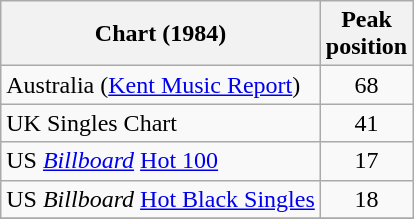<table class="wikitable">
<tr>
<th>Chart (1984)</th>
<th>Peak<br>position</th>
</tr>
<tr>
<td>Australia (<a href='#'>Kent Music Report</a>)</td>
<td align="center">68</td>
</tr>
<tr>
<td>UK Singles Chart</td>
<td align="center">41</td>
</tr>
<tr>
<td !scope="row">US <em><a href='#'>Billboard</a></em> <a href='#'>Hot 100</a></td>
<td align="center">17</td>
</tr>
<tr>
<td !scope="row">US <em>Billboard</em> <a href='#'>Hot Black Singles</a></td>
<td align="center">18</td>
</tr>
<tr>
</tr>
</table>
